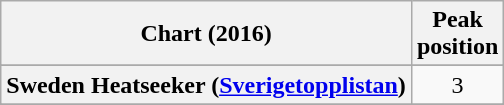<table class="wikitable sortable plainrowheaders" style="text-align:center">
<tr>
<th>Chart (2016)</th>
<th>Peak<br>position</th>
</tr>
<tr>
</tr>
<tr>
</tr>
<tr>
</tr>
<tr>
<th scope="row">Sweden Heatseeker (<a href='#'>Sverigetopplistan</a>)</th>
<td>3</td>
</tr>
<tr>
</tr>
<tr>
</tr>
<tr>
</tr>
</table>
